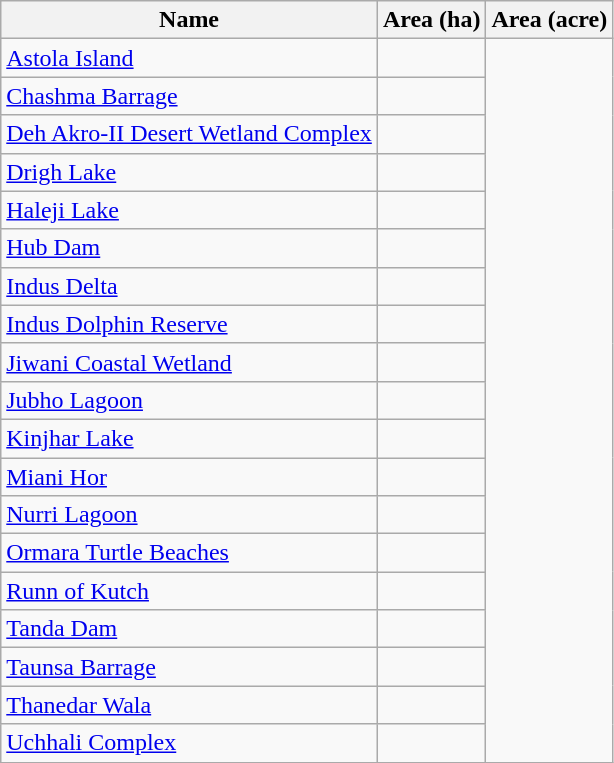<table class="wikitable sortable">
<tr>
<th scope="col" align=left>Name</th>
<th scope="col">Area (ha)</th>
<th scope="col">Area (acre)</th>
</tr>
<tr ---->
<td><a href='#'>Astola Island</a></td>
<td></td>
</tr>
<tr ---->
<td><a href='#'>Chashma Barrage</a></td>
<td></td>
</tr>
<tr ---->
<td><a href='#'>Deh Akro-II Desert Wetland Complex</a></td>
<td></td>
</tr>
<tr ---->
<td><a href='#'>Drigh Lake</a></td>
<td></td>
</tr>
<tr ---->
<td><a href='#'>Haleji Lake</a></td>
<td></td>
</tr>
<tr ---->
<td><a href='#'>Hub Dam</a></td>
<td></td>
</tr>
<tr ---->
<td><a href='#'>Indus Delta</a></td>
<td></td>
</tr>
<tr ---->
<td><a href='#'>Indus Dolphin Reserve</a></td>
<td></td>
</tr>
<tr ---->
<td><a href='#'>Jiwani Coastal Wetland</a></td>
<td></td>
</tr>
<tr ---->
<td><a href='#'>Jubho Lagoon</a></td>
<td></td>
</tr>
<tr ---->
<td><a href='#'>Kinjhar Lake</a></td>
<td></td>
</tr>
<tr ---->
<td><a href='#'>Miani Hor</a></td>
<td></td>
</tr>
<tr ---->
<td><a href='#'>Nurri Lagoon</a></td>
<td></td>
</tr>
<tr ---->
<td><a href='#'>Ormara Turtle Beaches</a></td>
<td></td>
</tr>
<tr ---->
<td><a href='#'>Runn of Kutch</a></td>
<td></td>
</tr>
<tr ---->
<td><a href='#'>Tanda Dam</a></td>
<td></td>
</tr>
<tr ---->
<td><a href='#'>Taunsa Barrage</a></td>
<td></td>
</tr>
<tr ---->
<td><a href='#'>Thanedar Wala</a></td>
<td></td>
</tr>
<tr ---->
<td><a href='#'>Uchhali Complex</a></td>
<td></td>
</tr>
</table>
